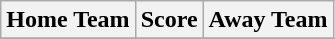<table class="wikitable" style="text-align: center">
<tr>
<th>Home Team</th>
<th>Score</th>
<th>Away Team</th>
</tr>
<tr>
</tr>
</table>
